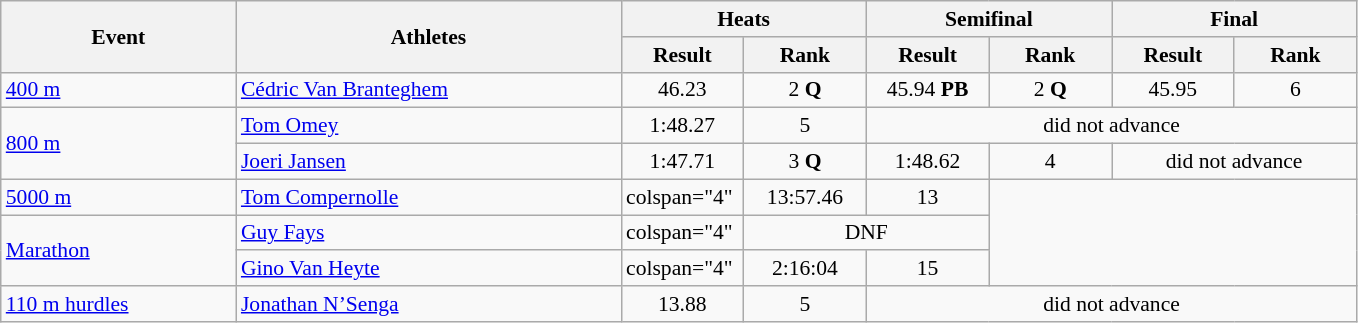<table class="wikitable" border="1" style="font-size:90%">
<tr>
<th rowspan="2" width="150">Event</th>
<th rowspan="2" width="250">Athletes</th>
<th colspan="2" width="150">Heats</th>
<th colspan="2" width="150">Semifinal</th>
<th colspan="2" width="150">Final</th>
</tr>
<tr>
<th width="75">Result</th>
<th width="75">Rank</th>
<th width="75">Result</th>
<th width="75">Rank</th>
<th width="75">Result</th>
<th width="75">Rank</th>
</tr>
<tr>
<td><a href='#'>400 m</a></td>
<td><a href='#'>Cédric Van Branteghem</a></td>
<td align=center>46.23</td>
<td align=center>2 <strong>Q</strong></td>
<td align=center>45.94 <strong>PB</strong></td>
<td align=center>2 <strong>Q</strong></td>
<td align=center>45.95</td>
<td align=center>6</td>
</tr>
<tr>
<td rowspan="2"><a href='#'>800 m</a></td>
<td><a href='#'>Tom Omey</a></td>
<td align=center>1:48.27</td>
<td align=center>5</td>
<td align="center" colspan=4>did not advance</td>
</tr>
<tr>
<td><a href='#'>Joeri Jansen</a></td>
<td align=center>1:47.71</td>
<td align=center>3 <strong>Q</strong></td>
<td align=center>1:48.62</td>
<td align=center>4</td>
<td align="center" colspan=2>did not advance</td>
</tr>
<tr>
<td><a href='#'>5000 m</a></td>
<td><a href='#'>Tom Compernolle</a></td>
<td>colspan="4"</td>
<td align=center>13:57.46</td>
<td align=center>13</td>
</tr>
<tr>
<td rowspan=2><a href='#'>Marathon</a></td>
<td><a href='#'>Guy Fays</a></td>
<td>colspan="4"</td>
<td align=center colspan=2>DNF</td>
</tr>
<tr>
<td><a href='#'>Gino Van Heyte</a></td>
<td>colspan="4"</td>
<td align=center>2:16:04</td>
<td align=center>15</td>
</tr>
<tr>
<td><a href='#'>110 m hurdles</a></td>
<td><a href='#'>Jonathan N’Senga</a></td>
<td align=center>13.88</td>
<td align=center>5</td>
<td align="center" colspan=4>did not advance</td>
</tr>
</table>
